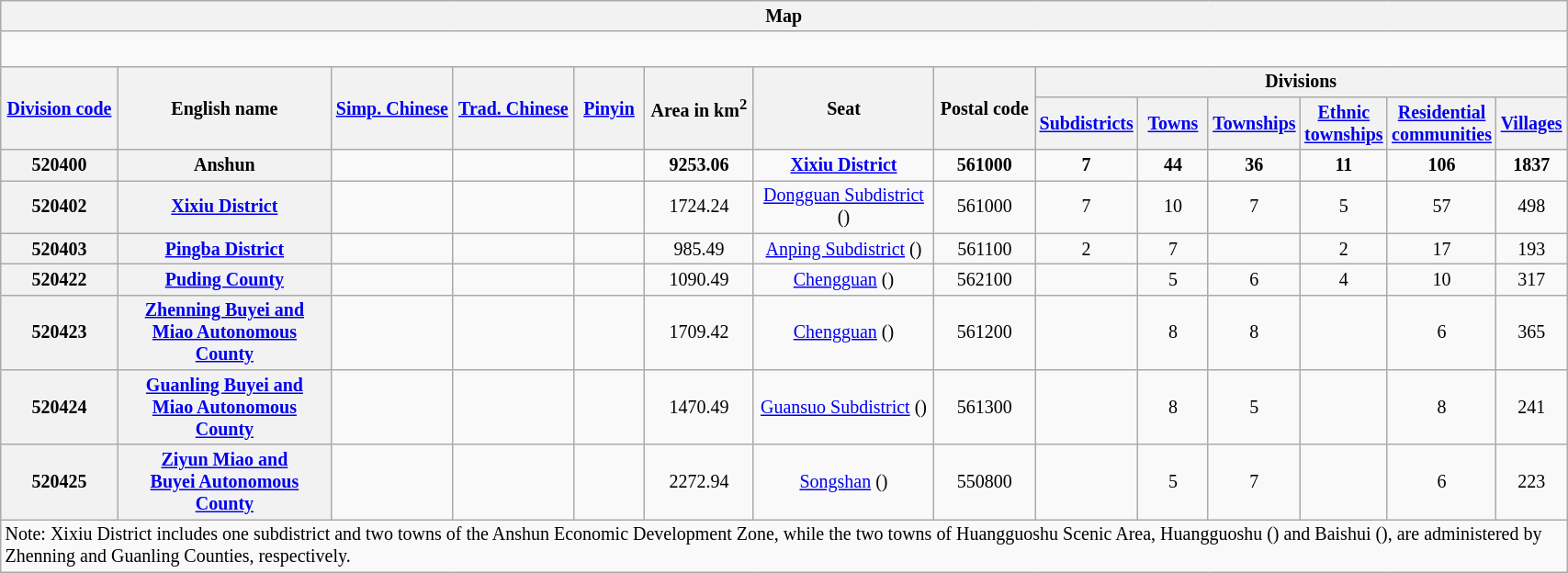<table class="wikitable" align="center" style="width:90%; font-size:smaller" border="1">
<tr>
<th colspan=14><strong>Map</strong></th>
</tr>
<tr>
<td colspan=14 align="center" style="font-size:larger"><div><br> 







</div></td>
</tr>
<tr>
<th ! scope="col" rowspan=2><a href='#'>Division code</a></th>
<th ! scope="col" rowspan=2>English name</th>
<th ! scope="col" rowspan=2><a href='#'>Simp. Chinese</a></th>
<th ! scope="col" rowspan=2><a href='#'>Trad. Chinese</a></th>
<th ! scope="col" rowspan=2><a href='#'>Pinyin</a></th>
<th ! scope="col" rowspan=2>Area in km<sup>2</sup></th>
<th ! scope="col" rowspan=2>Seat</th>
<th ! scope="col" rowspan=2>Postal code</th>
<th ! scope="col" colspan=6>Divisions</th>
</tr>
<tr>
<th ! scope="col" width="45"><a href='#'>Subdistricts</a></th>
<th ! scope="col" width="45"><a href='#'>Towns</a></th>
<th ! scope="col" width="45"><a href='#'>Townships</a></th>
<th ! scope="col" width="45"><a href='#'>Ethnic townships</a></th>
<th ! scope="col" width="45"><a href='#'>Residential communities</a></th>
<th ! scope="col" width="45"><a href='#'>Villages</a></th>
</tr>
<tr align="center" style="font-weight:bold">
<th>520400</th>
<th>Anshun</th>
<td></td>
<td></td>
<td></td>
<td>9253.06</td>
<td><a href='#'>Xixiu District</a></td>
<td>561000</td>
<td>7</td>
<td>44</td>
<td>36</td>
<td>11</td>
<td>106</td>
<td>1837</td>
</tr>
<tr align="center">
<th>520402</th>
<th><a href='#'>Xixiu District</a></th>
<td></td>
<td></td>
<td></td>
<td>1724.24</td>
<td><a href='#'>Dongguan Subdistrict</a> ()</td>
<td>561000</td>
<td>7</td>
<td>10</td>
<td>7</td>
<td>5</td>
<td>57</td>
<td>498</td>
</tr>
<tr align="center">
<th>520403</th>
<th><a href='#'>Pingba District</a></th>
<td></td>
<td></td>
<td></td>
<td>985.49</td>
<td><a href='#'>Anping Subdistrict</a> ()</td>
<td>561100</td>
<td>2</td>
<td>7</td>
<td></td>
<td>2</td>
<td>17</td>
<td>193</td>
</tr>
<tr align="center">
<th>520422</th>
<th><a href='#'>Puding County</a></th>
<td></td>
<td></td>
<td></td>
<td>1090.49</td>
<td><a href='#'>Chengguan</a> ()</td>
<td>562100</td>
<td></td>
<td>5</td>
<td>6</td>
<td>4</td>
<td>10</td>
<td>317</td>
</tr>
<tr align="center">
<th>520423</th>
<th><a href='#'>Zhenning Buyei and <br>Miao Autonomous County</a></th>
<td></td>
<td></td>
<td></td>
<td>1709.42</td>
<td><a href='#'>Chengguan</a> ()</td>
<td>561200</td>
<td></td>
<td>8</td>
<td>8</td>
<td></td>
<td>6</td>
<td>365</td>
</tr>
<tr align="center">
<th>520424</th>
<th><a href='#'>Guanling Buyei and <br>Miao Autonomous County</a></th>
<td></td>
<td></td>
<td></td>
<td>1470.49</td>
<td><a href='#'>Guansuo Subdistrict</a> ()</td>
<td>561300</td>
<td></td>
<td>8</td>
<td>5</td>
<td></td>
<td>8</td>
<td>241</td>
</tr>
<tr align="center">
<th>520425</th>
<th><a href='#'>Ziyun Miao and <br>Buyei Autonomous County</a></th>
<td></td>
<td></td>
<td></td>
<td>2272.94</td>
<td><a href='#'>Songshan</a> ()</td>
<td>550800</td>
<td></td>
<td>5</td>
<td>7</td>
<td></td>
<td>6</td>
<td>223</td>
</tr>
<tr>
<td colspan=14>Note: Xixiu District includes one subdistrict and two towns of the Anshun Economic Development Zone, while the two towns of Huangguoshu Scenic Area, Huangguoshu () and Baishui (), are administered by Zhenning and Guanling Counties, respectively.</td>
</tr>
</table>
